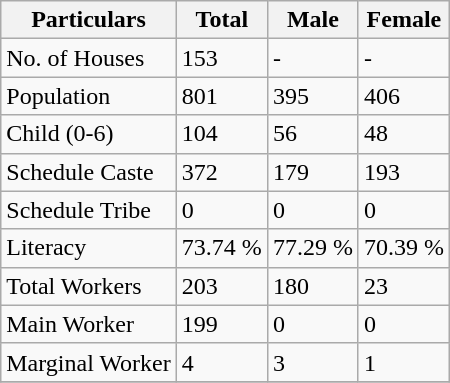<table class="wikitable sortable">
<tr>
<th>Particulars</th>
<th>Total</th>
<th>Male</th>
<th>Female</th>
</tr>
<tr>
<td>No. of Houses</td>
<td>153</td>
<td>-</td>
<td>-</td>
</tr>
<tr>
<td>Population</td>
<td>801</td>
<td>395</td>
<td>406</td>
</tr>
<tr>
<td>Child (0-6)</td>
<td>104</td>
<td>56</td>
<td>48</td>
</tr>
<tr>
<td>Schedule Caste</td>
<td>372</td>
<td>179</td>
<td>193</td>
</tr>
<tr>
<td>Schedule Tribe</td>
<td>0</td>
<td>0</td>
<td>0</td>
</tr>
<tr>
<td>Literacy</td>
<td>73.74 %</td>
<td>77.29 %</td>
<td>70.39 %</td>
</tr>
<tr>
<td>Total Workers</td>
<td>203</td>
<td>180</td>
<td>23</td>
</tr>
<tr>
<td>Main Worker</td>
<td>199</td>
<td>0</td>
<td>0</td>
</tr>
<tr>
<td>Marginal Worker</td>
<td>4</td>
<td>3</td>
<td>1</td>
</tr>
<tr>
</tr>
</table>
